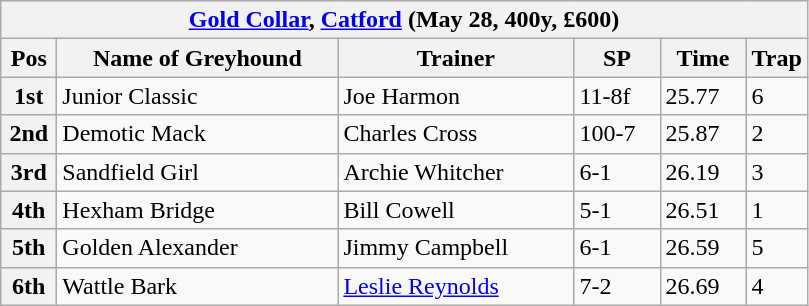<table class="wikitable">
<tr>
<th colspan="6"><a href='#'>Gold Collar</a>, <a href='#'>Catford</a> (May 28, 400y, £600)</th>
</tr>
<tr>
<th width=30>Pos</th>
<th width=180>Name of Greyhound</th>
<th width=150>Trainer</th>
<th width=50>SP</th>
<th width=50>Time</th>
<th width=30>Trap</th>
</tr>
<tr>
<th>1st</th>
<td>Junior Classic</td>
<td>Joe Harmon</td>
<td>11-8f</td>
<td>25.77</td>
<td>6</td>
</tr>
<tr>
<th>2nd</th>
<td>Demotic Mack</td>
<td>Charles Cross</td>
<td>100-7</td>
<td>25.87</td>
<td>2</td>
</tr>
<tr>
<th>3rd</th>
<td>Sandfield Girl</td>
<td>Archie Whitcher</td>
<td>6-1</td>
<td>26.19</td>
<td>3</td>
</tr>
<tr>
<th>4th</th>
<td>Hexham Bridge</td>
<td>Bill Cowell</td>
<td>5-1</td>
<td>26.51</td>
<td>1</td>
</tr>
<tr>
<th>5th</th>
<td>Golden Alexander</td>
<td>Jimmy Campbell</td>
<td>6-1</td>
<td>26.59</td>
<td>5</td>
</tr>
<tr>
<th>6th</th>
<td>Wattle Bark</td>
<td><a href='#'>Leslie Reynolds</a></td>
<td>7-2</td>
<td>26.69</td>
<td>4</td>
</tr>
</table>
